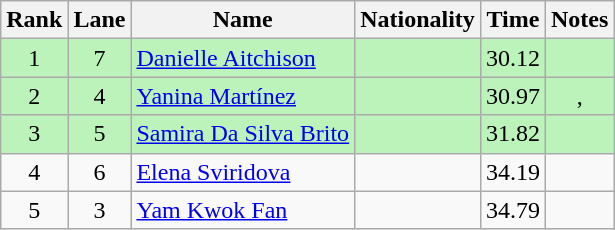<table class="wikitable sortable" style="text-align:center">
<tr>
<th>Rank</th>
<th>Lane</th>
<th>Name</th>
<th>Nationality</th>
<th>Time</th>
<th>Notes</th>
</tr>
<tr bgcolor=bbf3bb>
<td>1</td>
<td>7</td>
<td align="left"><a href='#'>Danielle Aitchison</a></td>
<td align="left"></td>
<td>30.12</td>
<td></td>
</tr>
<tr bgcolor=bbf3bb>
<td>2</td>
<td>4</td>
<td align="left"><a href='#'>Yanina Martínez</a></td>
<td align="left"></td>
<td>30.97</td>
<td>, </td>
</tr>
<tr bgcolor=bbf3bb>
<td>3</td>
<td>5</td>
<td align="left"><a href='#'>Samira Da Silva Brito</a></td>
<td align="left"></td>
<td>31.82</td>
<td></td>
</tr>
<tr>
<td>4</td>
<td>6</td>
<td align="left"><a href='#'>Elena Sviridova</a></td>
<td align="left"></td>
<td>34.19</td>
<td></td>
</tr>
<tr>
<td>5</td>
<td>3</td>
<td align="left"><a href='#'>Yam Kwok Fan</a></td>
<td align="left"></td>
<td>34.79</td>
<td></td>
</tr>
</table>
